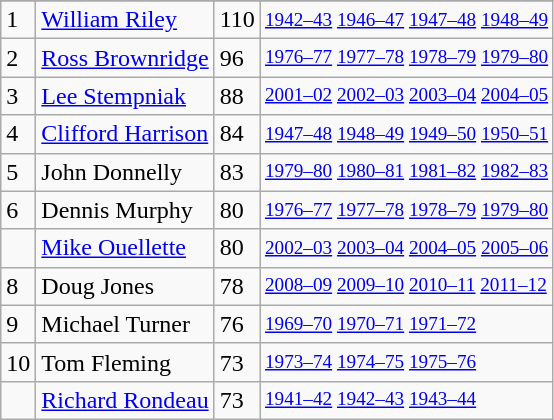<table class="wikitable">
<tr>
</tr>
<tr>
<td>1</td>
<td><a href='#'>William Riley</a></td>
<td>110</td>
<td style="font-size:80%;"><a href='#'>1942–43</a> <a href='#'>1946–47</a> <a href='#'>1947–48</a> <a href='#'>1948–49</a></td>
</tr>
<tr>
<td>2</td>
<td><a href='#'>Ross Brownridge</a></td>
<td>96</td>
<td style="font-size:80%;"><a href='#'>1976–77</a> <a href='#'>1977–78</a> <a href='#'>1978–79</a> <a href='#'>1979–80</a></td>
</tr>
<tr>
<td>3</td>
<td><a href='#'>Lee Stempniak</a></td>
<td>88</td>
<td style="font-size:80%;"><a href='#'>2001–02</a> <a href='#'>2002–03</a> <a href='#'>2003–04</a> <a href='#'>2004–05</a></td>
</tr>
<tr>
<td>4</td>
<td><a href='#'>Clifford Harrison</a></td>
<td>84</td>
<td style="font-size:80%;"><a href='#'>1947–48</a> <a href='#'>1948–49</a> <a href='#'>1949–50</a> <a href='#'>1950–51</a></td>
</tr>
<tr>
<td>5</td>
<td>John Donnelly</td>
<td>83</td>
<td style="font-size:80%;"><a href='#'>1979–80</a> <a href='#'>1980–81</a> <a href='#'>1981–82</a> <a href='#'>1982–83</a></td>
</tr>
<tr>
<td>6</td>
<td>Dennis Murphy</td>
<td>80</td>
<td style="font-size:80%;"><a href='#'>1976–77</a> <a href='#'>1977–78</a> <a href='#'>1978–79</a> <a href='#'>1979–80</a></td>
</tr>
<tr>
<td></td>
<td><a href='#'>Mike Ouellette</a></td>
<td>80</td>
<td style="font-size:80%;"><a href='#'>2002–03</a> <a href='#'>2003–04</a> <a href='#'>2004–05</a> <a href='#'>2005–06</a></td>
</tr>
<tr>
<td>8</td>
<td>Doug Jones</td>
<td>78</td>
<td style="font-size:80%;"><a href='#'>2008–09</a> <a href='#'>2009–10</a> <a href='#'>2010–11</a> <a href='#'>2011–12</a></td>
</tr>
<tr>
<td>9</td>
<td>Michael Turner</td>
<td>76</td>
<td style="font-size:80%;"><a href='#'>1969–70</a> <a href='#'>1970–71</a> <a href='#'>1971–72</a></td>
</tr>
<tr>
<td>10</td>
<td>Tom Fleming</td>
<td>73</td>
<td style="font-size:80%;"><a href='#'>1973–74</a> <a href='#'>1974–75</a> <a href='#'>1975–76</a></td>
</tr>
<tr>
<td></td>
<td><a href='#'>Richard Rondeau</a></td>
<td>73</td>
<td style="font-size:80%;"><a href='#'>1941–42</a> <a href='#'>1942–43</a> <a href='#'>1943–44</a></td>
</tr>
</table>
